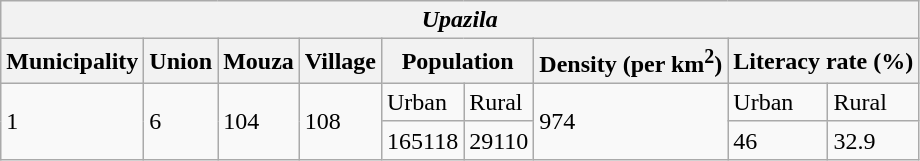<table class="wikitable">
<tr>
<th colspan="9"><em>Upazila</em></th>
</tr>
<tr>
<th>Municipality</th>
<th>Union</th>
<th>Mouza</th>
<th>Village</th>
<th colspan="2">Population</th>
<th>Density (per km<sup>2</sup>)</th>
<th colspan="2">Literacy rate (%)</th>
</tr>
<tr>
<td rowspan="2">1</td>
<td rowspan="2">6</td>
<td rowspan="2">104</td>
<td rowspan="2">108</td>
<td>Urban</td>
<td>Rural</td>
<td rowspan="2">974</td>
<td>Urban</td>
<td>Rural</td>
</tr>
<tr>
<td>165118</td>
<td>29110</td>
<td>46</td>
<td>32.9</td>
</tr>
</table>
